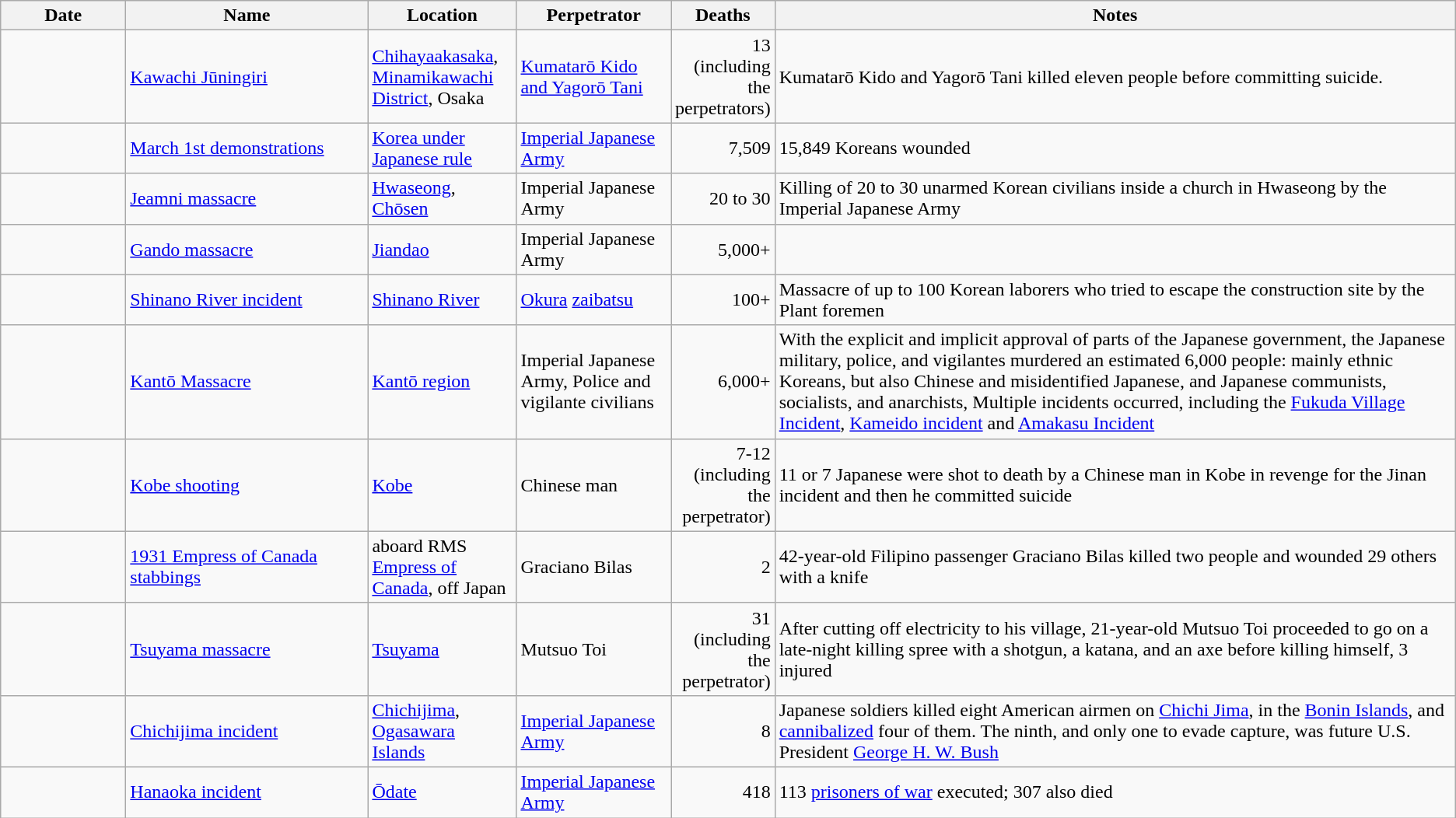<table class="wikitable sortable" style="font-size:100%;">
<tr>
<th scope="col" style="width:100px;">Date</th>
<th scope="col" style="width:200px;">Name</th>
<th scope="col" style="width:120px;">Location</th>
<th scope="col" style="width:125px;">Perpetrator</th>
<th scope="col" style="width:50px;" data-sort-type="number">Deaths</th>
<th scope="col" class="unsortable">Notes</th>
</tr>
<tr>
<td></td>
<td><a href='#'>Kawachi Jūningiri</a></td>
<td><a href='#'>Chihayaakasaka</a>, <a href='#'>Minamikawachi District</a>, Osaka</td>
<td><a href='#'>Kumatarō Kido and Yagorō Tani</a></td>
<td style="text-align: right;">13 (including the perpetrators)</td>
<td>Kumatarō Kido and Yagorō Tani killed eleven people before committing suicide.</td>
</tr>
<tr>
<td></td>
<td><a href='#'>March 1st demonstrations</a></td>
<td><a href='#'>Korea under Japanese rule</a></td>
<td><a href='#'>Imperial Japanese Army</a></td>
<td style="text-align: right;">7,509</td>
<td>15,849 Koreans wounded</td>
</tr>
<tr>
<td></td>
<td><a href='#'>Jeamni massacre</a></td>
<td><a href='#'>Hwaseong</a>, <a href='#'>Chōsen</a></td>
<td>Imperial Japanese Army</td>
<td style="text-align: right;">20 to 30</td>
<td>Killing of 20 to 30 unarmed Korean civilians inside a church in Hwaseong by the Imperial Japanese Army</td>
</tr>
<tr>
<td></td>
<td><a href='#'>Gando massacre</a></td>
<td><a href='#'>Jiandao</a></td>
<td>Imperial Japanese Army</td>
<td style="text-align: right;">5,000+</td>
<td></td>
</tr>
<tr>
<td></td>
<td><a href='#'>Shinano River incident</a></td>
<td><a href='#'>Shinano River</a></td>
<td><a href='#'>Okura</a> <a href='#'>zaibatsu</a></td>
<td style="text-align: right;">100+</td>
<td>Massacre of up to 100 Korean laborers who tried to escape the construction site by the Plant foremen</td>
</tr>
<tr>
<td></td>
<td><a href='#'>Kantō Massacre</a></td>
<td><a href='#'>Kantō region</a></td>
<td>Imperial Japanese Army, Police and vigilante civilians</td>
<td style="text-align: right;">6,000+</td>
<td>With the explicit and implicit approval of parts of the Japanese government, the Japanese military, police, and vigilantes murdered an estimated 6,000 people: mainly ethnic Koreans, but also Chinese and misidentified Japanese, and Japanese communists, socialists, and anarchists, Multiple incidents occurred, including the <a href='#'>Fukuda Village Incident</a>, <a href='#'>Kameido incident</a> and <a href='#'>Amakasu Incident</a></td>
</tr>
<tr>
<td></td>
<td><a href='#'>Kobe shooting</a></td>
<td><a href='#'>Kobe</a></td>
<td>Chinese man</td>
<td style="text-align: right;">7-12 (including the perpetrator)</td>
<td>11 or 7 Japanese were shot to death by a Chinese man in Kobe in revenge for the Jinan incident and then he committed suicide</td>
</tr>
<tr>
<td></td>
<td><a href='#'>1931 Empress of Canada stabbings</a></td>
<td>aboard RMS <a href='#'>Empress of Canada</a>, off Japan</td>
<td>Graciano Bilas</td>
<td style="text-align: right;">2</td>
<td>42-year-old Filipino passenger Graciano Bilas killed two people and wounded 29 others with a knife</td>
</tr>
<tr>
<td></td>
<td><a href='#'>Tsuyama massacre</a></td>
<td><a href='#'>Tsuyama</a></td>
<td>Mutsuo Toi</td>
<td style="text-align: right;">31 (including the perpetrator)</td>
<td>After cutting off electricity to his village, 21-year-old Mutsuo Toi proceeded to go on a late-night killing spree with a shotgun, a katana, and an axe before killing himself, 3 injured</td>
</tr>
<tr>
<td></td>
<td><a href='#'>Chichijima incident</a></td>
<td><a href='#'>Chichijima</a>, <a href='#'>Ogasawara Islands</a></td>
<td><a href='#'>Imperial Japanese Army</a></td>
<td style="text-align: right;">8</td>
<td>Japanese soldiers killed eight American airmen on <a href='#'>Chichi Jima</a>, in the <a href='#'>Bonin Islands</a>, and <a href='#'>cannibalized</a> four of them. The ninth, and only one to evade capture, was future U.S. President <a href='#'>George H. W. Bush</a></td>
</tr>
<tr>
<td></td>
<td><a href='#'>Hanaoka incident</a></td>
<td><a href='#'>Ōdate</a></td>
<td><a href='#'>Imperial Japanese Army</a></td>
<td style="text-align: right;">418</td>
<td>113 <a href='#'>prisoners of war</a> executed; 307 also died</td>
</tr>
</table>
